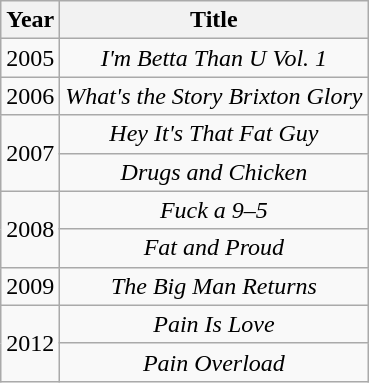<table class="wikitable plainrowheaders" style="text-align:center;">
<tr>
<th>Year</th>
<th>Title</th>
</tr>
<tr>
<td>2005</td>
<td><em>I'm Betta Than U Vol. 1</em></td>
</tr>
<tr>
<td>2006</td>
<td><em>What's the Story Brixton Glory</em></td>
</tr>
<tr>
<td rowspan="2">2007</td>
<td><em>Hey It's That Fat Guy</em></td>
</tr>
<tr>
<td><em>Drugs and Chicken</em></td>
</tr>
<tr>
<td rowspan="2">2008</td>
<td><em>Fuck a 9–5</em></td>
</tr>
<tr>
<td><em>Fat and Proud</em></td>
</tr>
<tr>
<td>2009</td>
<td><em>The Big Man Returns</em></td>
</tr>
<tr>
<td rowspan="2">2012</td>
<td><em>Pain Is Love</em></td>
</tr>
<tr>
<td><em>Pain Overload</em></td>
</tr>
</table>
